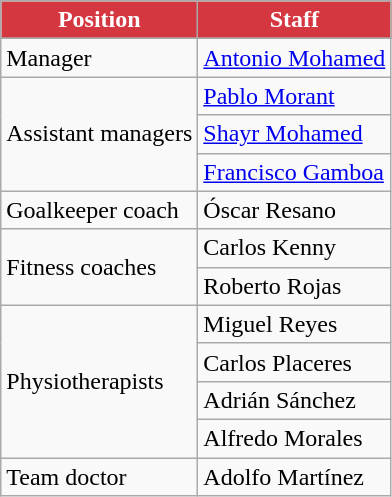<table class="wikitable">
<tr>
<th style=background-color:#D53741;color:white>Position</th>
<th style=background-color:#D53741;color:white>Staff</th>
</tr>
<tr>
</tr>
<tr>
<td>Manager</td>
<td> <a href='#'>Antonio Mohamed</a></td>
</tr>
<tr>
<td rowspan="3">Assistant managers</td>
<td> <a href='#'>Pablo Morant</a></td>
</tr>
<tr>
<td> <a href='#'>Shayr Mohamed</a></td>
</tr>
<tr>
<td> <a href='#'>Francisco Gamboa</a></td>
</tr>
<tr>
<td>Goalkeeper coach</td>
<td> Óscar Resano</td>
</tr>
<tr>
<td rowspan="2">Fitness coaches</td>
<td> Carlos Kenny</td>
</tr>
<tr>
<td> Roberto Rojas</td>
</tr>
<tr>
<td rowspan="4">Physiotherapists</td>
<td> Miguel Reyes</td>
</tr>
<tr>
<td> Carlos Placeres</td>
</tr>
<tr>
<td> Adrián Sánchez</td>
</tr>
<tr>
<td> Alfredo Morales</td>
</tr>
<tr>
<td>Team doctor</td>
<td> Adolfo Martínez</td>
</tr>
</table>
